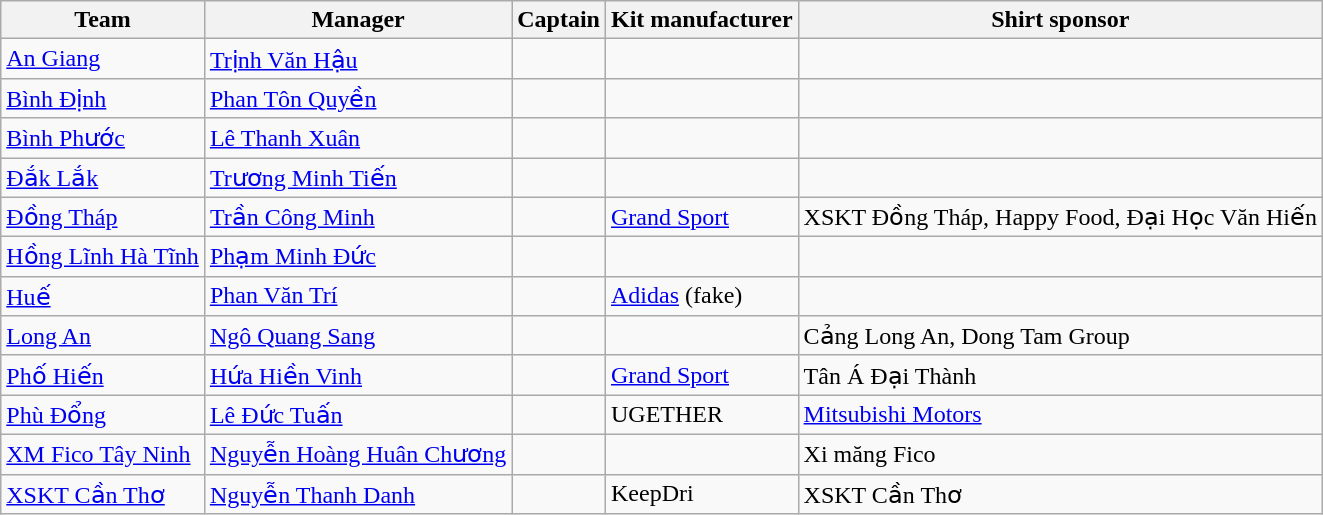<table class="wikitable sortable">
<tr>
<th>Team</th>
<th>Manager</th>
<th>Captain</th>
<th>Kit manufacturer</th>
<th>Shirt sponsor</th>
</tr>
<tr>
<td><a href='#'>An Giang</a></td>
<td> <a href='#'>Trịnh Văn Hậu</a></td>
<td></td>
<td></td>
<td></td>
</tr>
<tr>
<td><a href='#'>Bình Định</a></td>
<td> <a href='#'>Phan Tôn Quyền</a></td>
<td></td>
<td></td>
<td></td>
</tr>
<tr>
<td><a href='#'>Bình Phước</a></td>
<td> <a href='#'>Lê Thanh Xuân</a></td>
<td></td>
<td></td>
<td></td>
</tr>
<tr>
<td><a href='#'>Đắk Lắk</a></td>
<td> <a href='#'>Trương Minh Tiến</a></td>
<td></td>
<td></td>
<td></td>
</tr>
<tr>
<td><a href='#'>Đồng Tháp</a></td>
<td> <a href='#'>Trần Công Minh</a></td>
<td></td>
<td><a href='#'>Grand Sport</a></td>
<td>XSKT Đồng Tháp, Happy Food, Đại Học Văn Hiến</td>
</tr>
<tr>
<td><a href='#'>Hồng Lĩnh Hà Tĩnh</a></td>
<td> <a href='#'>Phạm Minh Đức</a></td>
<td></td>
<td></td>
<td></td>
</tr>
<tr>
<td><a href='#'>Huế</a></td>
<td> <a href='#'>Phan Văn Trí</a></td>
<td></td>
<td><a href='#'>Adidas</a> (fake)</td>
<td></td>
</tr>
<tr>
<td><a href='#'>Long An</a></td>
<td> <a href='#'>Ngô Quang Sang</a></td>
<td></td>
<td></td>
<td>Cảng Long An, Dong Tam Group</td>
</tr>
<tr>
<td><a href='#'>Phố Hiến</a></td>
<td> <a href='#'>Hứa Hiền Vinh</a></td>
<td></td>
<td><a href='#'>Grand Sport</a></td>
<td>Tân Á Đại Thành</td>
</tr>
<tr>
<td><a href='#'>Phù Đổng</a></td>
<td> <a href='#'>Lê Đức Tuấn</a></td>
<td></td>
<td>UGETHER</td>
<td><a href='#'>Mitsubishi Motors</a></td>
</tr>
<tr>
<td><a href='#'>XM Fico Tây Ninh</a></td>
<td> <a href='#'>Nguyễn Hoàng Huân Chương</a></td>
<td></td>
<td></td>
<td>Xi măng Fico</td>
</tr>
<tr>
<td><a href='#'>XSKT Cần Thơ</a></td>
<td> <a href='#'>Nguyễn Thanh Danh</a></td>
<td></td>
<td>KeepDri</td>
<td>XSKT Cần Thơ</td>
</tr>
</table>
